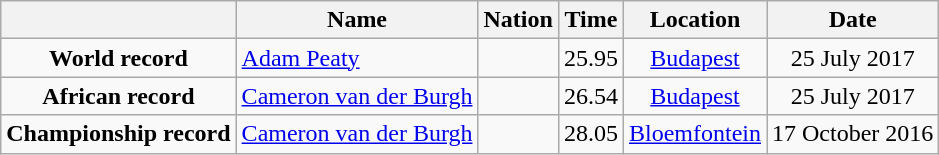<table class=wikitable style=text-align:center>
<tr>
<th></th>
<th>Name</th>
<th>Nation</th>
<th>Time</th>
<th>Location</th>
<th>Date</th>
</tr>
<tr>
<td><strong>World record</strong></td>
<td align=left><a href='#'>Adam Peaty</a></td>
<td align=left></td>
<td align=left>25.95</td>
<td><a href='#'>Budapest</a></td>
<td>25 July 2017</td>
</tr>
<tr>
<td><strong>African record</strong></td>
<td align=left><a href='#'>Cameron van der Burgh</a></td>
<td align=left></td>
<td align=left>26.54</td>
<td><a href='#'>Budapest</a></td>
<td>25 July 2017</td>
</tr>
<tr>
<td><strong>Championship record</strong></td>
<td align=left><a href='#'>Cameron van der Burgh</a></td>
<td align=left></td>
<td align=left>28.05</td>
<td><a href='#'>Bloemfontein</a></td>
<td>17 October 2016</td>
</tr>
</table>
